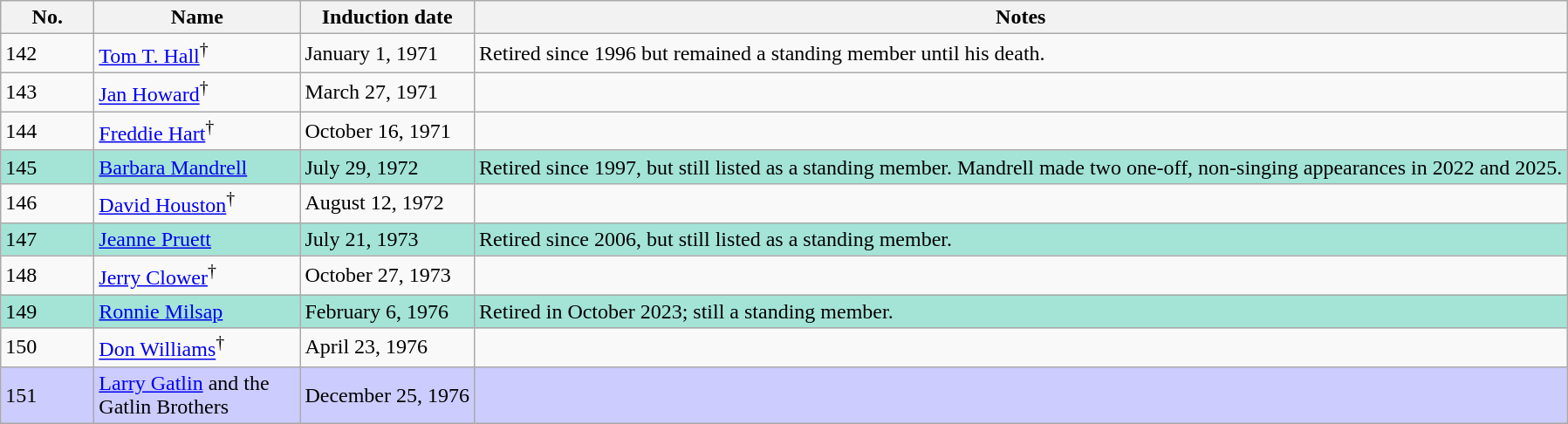<table class="wikitable sortable">
<tr>
<th scope="col" style="width:4em;">No.</th>
<th scope="col" style="width:150px;">Name</th>
<th scope="col" class="unsortable" >Induction date</th>
<th scope="col" class="unsortable">Notes</th>
</tr>
<tr>
<td>142</td>
<td><a href='#'>Tom T. Hall</a><sup>†</sup></td>
<td>January 1, 1971</td>
<td>Retired since 1996 but remained a standing member until his death.</td>
</tr>
<tr>
<td>143</td>
<td><a href='#'>Jan Howard</a><sup>†</sup></td>
<td>March 27, 1971</td>
<td></td>
</tr>
<tr>
<td>144</td>
<td><a href='#'>Freddie Hart</a><sup>†</sup></td>
<td>October 16, 1971</td>
<td></td>
</tr>
<tr style="background:#A3E4D7">
<td>145</td>
<td><a href='#'>Barbara Mandrell</a></td>
<td>July 29, 1972</td>
<td>Retired since 1997, but still listed as a standing member. Mandrell made two one-off, non-singing appearances in 2022 and 2025.</td>
</tr>
<tr>
<td>146</td>
<td><a href='#'>David Houston</a><sup>†</sup></td>
<td>August 12, 1972</td>
<td></td>
</tr>
<tr style="background:#A3E4D7">
<td>147</td>
<td><a href='#'>Jeanne Pruett</a></td>
<td>July 21, 1973</td>
<td>Retired since 2006, but still listed as a standing member.</td>
</tr>
<tr>
<td>148</td>
<td><a href='#'>Jerry Clower</a><sup>†</sup></td>
<td>October 27, 1973</td>
<td></td>
</tr>
<tr style="background:#A3E4D7">
<td>149</td>
<td><a href='#'>Ronnie Milsap</a></td>
<td>February 6, 1976</td>
<td>Retired in October 2023; still a standing member.</td>
</tr>
<tr>
<td>150</td>
<td><a href='#'>Don Williams</a><sup>†</sup></td>
<td>April 23, 1976</td>
<td></td>
</tr>
<tr style="background:#ccccff">
<td>151</td>
<td><a href='#'>Larry Gatlin</a> and the Gatlin Brothers</td>
<td>December 25, 1976</td>
<td></td>
</tr>
</table>
